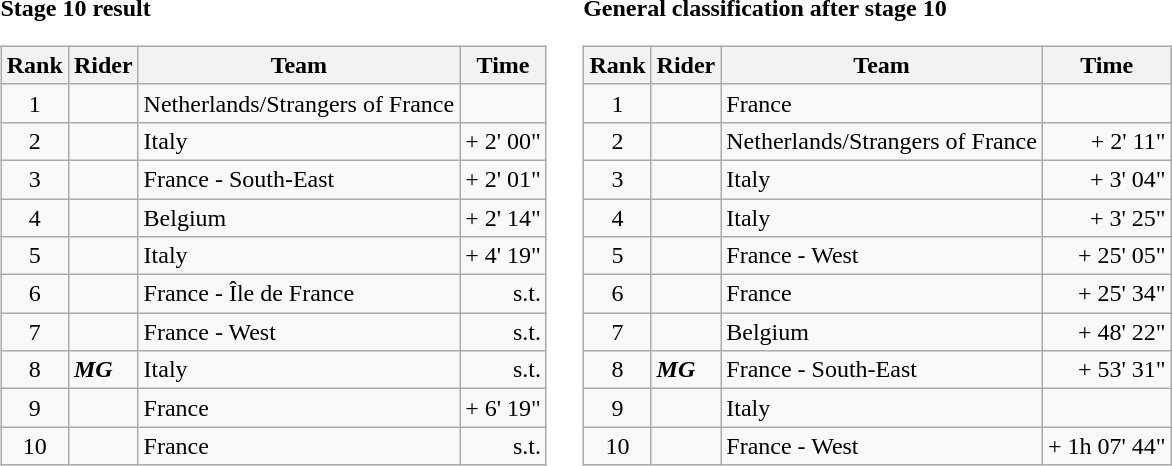<table>
<tr>
<td><strong>Stage 10 result</strong><br><table class="wikitable">
<tr>
<th scope="col">Rank</th>
<th scope="col">Rider</th>
<th scope="col">Team</th>
<th scope="col">Time</th>
</tr>
<tr>
<td style="text-align:center;">1</td>
<td></td>
<td>Netherlands/Strangers of France</td>
<td style="text-align:right;"></td>
</tr>
<tr>
<td style="text-align:center;">2</td>
<td></td>
<td>Italy</td>
<td style="text-align:right;">+ 2' 00"</td>
</tr>
<tr>
<td style="text-align:center;">3</td>
<td></td>
<td>France - South-East</td>
<td style="text-align:right;">+ 2' 01"</td>
</tr>
<tr>
<td style="text-align:center;">4</td>
<td></td>
<td>Belgium</td>
<td style="text-align:right;">+ 2' 14"</td>
</tr>
<tr>
<td style="text-align:center;">5</td>
<td></td>
<td>Italy</td>
<td style="text-align:right;">+ 4' 19"</td>
</tr>
<tr>
<td style="text-align:center;">6</td>
<td></td>
<td>France - Île de France</td>
<td style="text-align:right;">s.t.</td>
</tr>
<tr>
<td style="text-align:center;">7</td>
<td></td>
<td>France - West</td>
<td style="text-align:right;">s.t.</td>
</tr>
<tr>
<td style="text-align:center;">8</td>
<td> <strong><em>MG</em></strong></td>
<td>Italy</td>
<td style="text-align:right;">s.t.</td>
</tr>
<tr>
<td style="text-align:center;">9</td>
<td> </td>
<td>France</td>
<td style="text-align:right;">+ 6' 19"</td>
</tr>
<tr>
<td style="text-align:center;">10</td>
<td></td>
<td>France</td>
<td style="text-align:right;">s.t.</td>
</tr>
</table>
</td>
<td></td>
<td><strong>General classification after stage 10</strong><br><table class="wikitable">
<tr>
<th scope="col">Rank</th>
<th scope="col">Rider</th>
<th scope="col">Team</th>
<th scope="col">Time</th>
</tr>
<tr>
<td style="text-align:center;">1</td>
<td> </td>
<td>France</td>
<td style="text-align:right;"></td>
</tr>
<tr>
<td style="text-align:center;">2</td>
<td></td>
<td>Netherlands/Strangers of France</td>
<td style="text-align:right;">+ 2' 11"</td>
</tr>
<tr>
<td style="text-align:center;">3</td>
<td></td>
<td>Italy</td>
<td style="text-align:right;">+ 3' 04"</td>
</tr>
<tr>
<td style="text-align:center;">4</td>
<td></td>
<td>Italy</td>
<td style="text-align:right;">+ 3' 25"</td>
</tr>
<tr>
<td style="text-align:center;">5</td>
<td></td>
<td>France - West</td>
<td style="text-align:right;">+ 25' 05"</td>
</tr>
<tr>
<td style="text-align:center;">6</td>
<td></td>
<td>France</td>
<td style="text-align:right;">+ 25' 34"</td>
</tr>
<tr>
<td style="text-align:center;">7</td>
<td></td>
<td>Belgium</td>
<td style="text-align:right;">+ 48' 22"</td>
</tr>
<tr>
<td style="text-align:center;">8</td>
<td> <strong><em>MG</em></strong></td>
<td>France - South-East</td>
<td style="text-align:right;">+ 53' 31"</td>
</tr>
<tr>
<td style="text-align:center;">9</td>
<td></td>
<td>Italy</td>
<td style="text-align:right;"></td>
</tr>
<tr>
<td style="text-align:center;">10</td>
<td></td>
<td>France - West</td>
<td style="text-align:right;">+ 1h 07' 44"</td>
</tr>
</table>
</td>
</tr>
</table>
